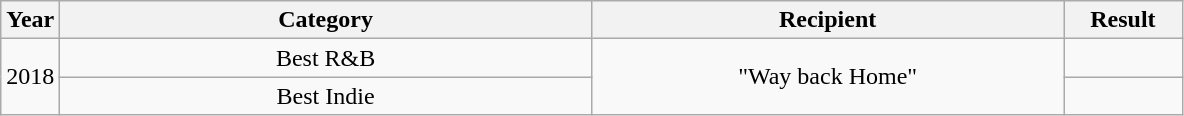<table class="wikitable" style="text-align:center">
<tr>
<th width="5%">Year</th>
<th width="45%">Category</th>
<th width="40%">Recipient</th>
<th width="10%">Result</th>
</tr>
<tr>
<td rowspan="2">2018</td>
<td>Best R&B</td>
<td rowspan="2">"Way back Home"</td>
<td></td>
</tr>
<tr>
<td>Best Indie</td>
<td></td>
</tr>
</table>
